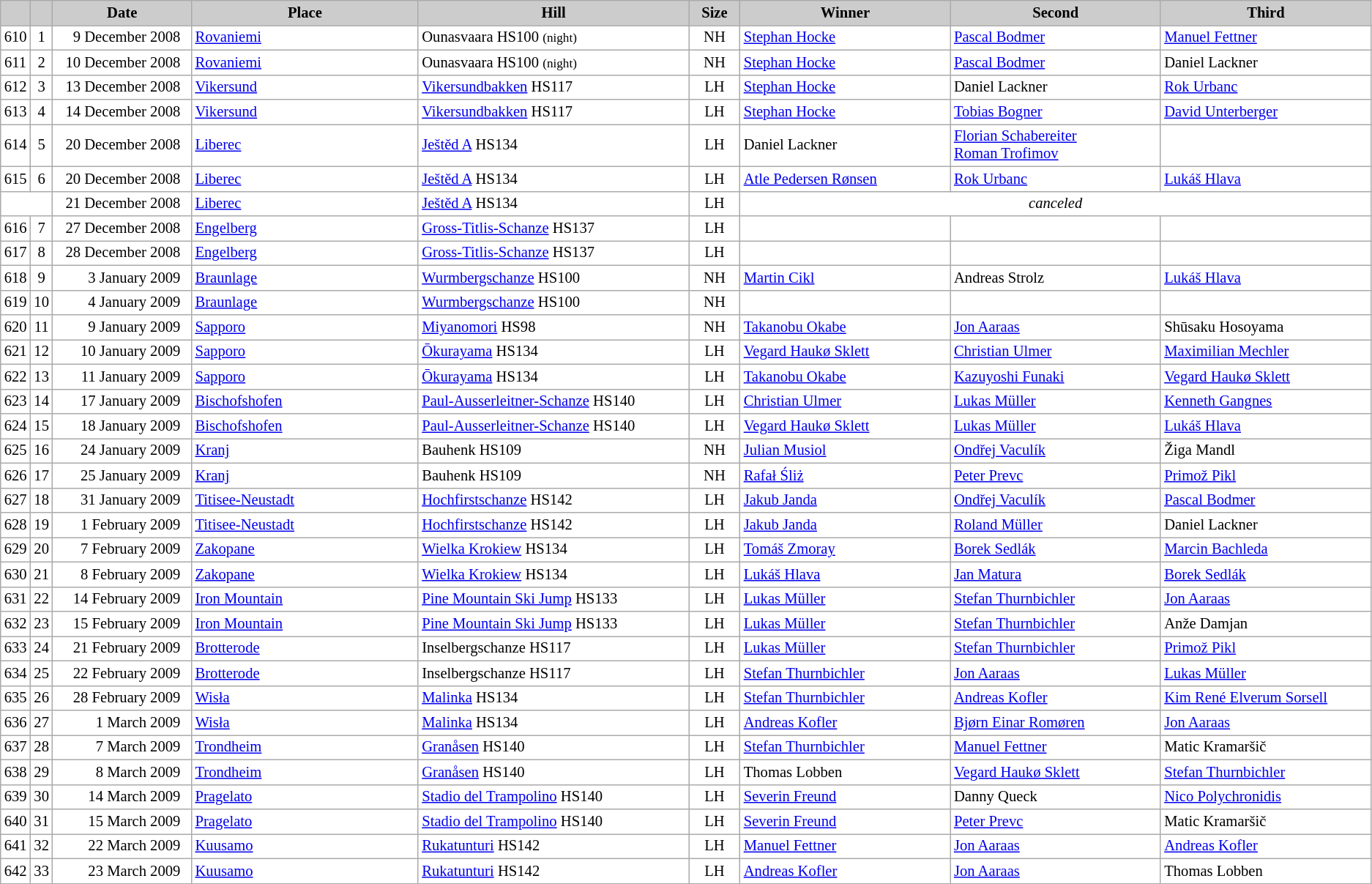<table class="wikitable plainrowheaders" style="background:#fff; font-size:86%; line-height:16px; border:grey solid 1px; border-collapse:collapse;">
<tr style="background:#ccc; text-align:center;">
<th scope="col" style="background:#ccc; width=20 px;"></th>
<th scope="col" style="background:#ccc; width=30 px;"></th>
<th scope="col" style="background:#ccc; width:120px;">Date</th>
<th scope="col" style="background:#ccc; width:200px;">Place</th>
<th scope="col" style="background:#ccc; width:240px;">Hill</th>
<th scope="col" style="background:#ccc; width:40px;">Size</th>
<th scope="col" style="background:#ccc; width:185px;">Winner</th>
<th scope="col" style="background:#ccc; width:185px;">Second</th>
<th scope="col" style="background:#ccc; width:185px;">Third</th>
</tr>
<tr>
<td align=center>610</td>
<td align=center>1</td>
<td align=right>9 December 2008  </td>
<td> <a href='#'>Rovaniemi</a></td>
<td>Ounasvaara HS100 <small>(night)</small></td>
<td align=center>NH</td>
<td> <a href='#'>Stephan Hocke</a></td>
<td> <a href='#'>Pascal Bodmer</a></td>
<td> <a href='#'>Manuel Fettner</a></td>
</tr>
<tr>
<td align=center>611</td>
<td align=center>2</td>
<td align=right>10 December 2008  </td>
<td> <a href='#'>Rovaniemi</a></td>
<td>Ounasvaara HS100 <small>(night)</small></td>
<td align=center>NH</td>
<td> <a href='#'>Stephan Hocke</a></td>
<td> <a href='#'>Pascal Bodmer</a></td>
<td> Daniel Lackner</td>
</tr>
<tr>
<td align=center>612</td>
<td align=center>3</td>
<td align=right>13 December 2008  </td>
<td> <a href='#'>Vikersund</a></td>
<td><a href='#'>Vikersundbakken</a> HS117</td>
<td align=center>LH</td>
<td> <a href='#'>Stephan Hocke</a></td>
<td> Daniel Lackner</td>
<td> <a href='#'>Rok Urbanc</a></td>
</tr>
<tr>
<td align=center>613</td>
<td align=center>4</td>
<td align=right>14 December 2008  </td>
<td> <a href='#'>Vikersund</a></td>
<td><a href='#'>Vikersundbakken</a> HS117</td>
<td align=center>LH</td>
<td> <a href='#'>Stephan Hocke</a></td>
<td> <a href='#'>Tobias Bogner</a></td>
<td> <a href='#'>David Unterberger</a></td>
</tr>
<tr>
<td align=center>614</td>
<td align=center>5</td>
<td align=right>20 December 2008  </td>
<td> <a href='#'>Liberec</a></td>
<td><a href='#'>Ještěd A</a> HS134</td>
<td align=center>LH</td>
<td> Daniel Lackner</td>
<td> <a href='#'>Florian Schabereiter</a><br> <a href='#'>Roman Trofimov</a></td>
<td></td>
</tr>
<tr>
<td align=center>615</td>
<td align=center>6</td>
<td align=right>20 December 2008  </td>
<td> <a href='#'>Liberec</a></td>
<td><a href='#'>Ještěd A</a> HS134</td>
<td align=center>LH</td>
<td> <a href='#'>Atle Pedersen Rønsen</a></td>
<td> <a href='#'>Rok Urbanc</a></td>
<td> <a href='#'>Lukáš Hlava</a></td>
</tr>
<tr>
<td colspan=2></td>
<td align=right>21 December 2008  </td>
<td> <a href='#'>Liberec</a></td>
<td><a href='#'>Ještěd A</a> HS134</td>
<td align=center>LH</td>
<td align=center colspan=3><em>canceled</em></td>
</tr>
<tr>
<td align=center>616</td>
<td align=center>7</td>
<td align=right>27 December 2008  </td>
<td> <a href='#'>Engelberg</a></td>
<td><a href='#'>Gross-Titlis-Schanze</a> HS137</td>
<td align=center>LH</td>
<td></td>
<td></td>
<td></td>
</tr>
<tr>
<td align=center>617</td>
<td align=center>8</td>
<td align=right>28 December 2008  </td>
<td> <a href='#'>Engelberg</a></td>
<td><a href='#'>Gross-Titlis-Schanze</a> HS137</td>
<td align=center>LH</td>
<td></td>
<td></td>
<td></td>
</tr>
<tr>
<td align=center>618</td>
<td align=center>9</td>
<td align=right>3 January 2009  </td>
<td> <a href='#'>Braunlage</a></td>
<td><a href='#'>Wurmbergschanze</a> HS100</td>
<td align=center>NH</td>
<td> <a href='#'>Martin Cikl</a></td>
<td> Andreas Strolz</td>
<td> <a href='#'>Lukáš Hlava</a></td>
</tr>
<tr>
<td align=center>619</td>
<td align=center>10</td>
<td align=right>4 January 2009  </td>
<td> <a href='#'>Braunlage</a></td>
<td><a href='#'>Wurmbergschanze</a> HS100</td>
<td align=center>NH</td>
<td></td>
<td></td>
<td></td>
</tr>
<tr>
<td align=center>620</td>
<td align=center>11</td>
<td align=right>9 January 2009  </td>
<td> <a href='#'>Sapporo</a></td>
<td><a href='#'>Miyanomori</a> HS98</td>
<td align=center>NH</td>
<td> <a href='#'>Takanobu Okabe</a></td>
<td> <a href='#'>Jon Aaraas</a></td>
<td> Shūsaku Hosoyama</td>
</tr>
<tr>
<td align=center>621</td>
<td align=center>12</td>
<td align=right>10 January 2009  </td>
<td> <a href='#'>Sapporo</a></td>
<td><a href='#'>Ōkurayama</a> HS134</td>
<td align=center>LH</td>
<td> <a href='#'>Vegard Haukø Sklett</a></td>
<td> <a href='#'>Christian Ulmer</a></td>
<td> <a href='#'>Maximilian Mechler</a></td>
</tr>
<tr>
<td align=center>622</td>
<td align=center>13</td>
<td align=right>11 January 2009  </td>
<td> <a href='#'>Sapporo</a></td>
<td><a href='#'>Ōkurayama</a> HS134</td>
<td align=center>LH</td>
<td> <a href='#'>Takanobu Okabe</a></td>
<td> <a href='#'>Kazuyoshi Funaki</a></td>
<td> <a href='#'>Vegard Haukø Sklett</a></td>
</tr>
<tr>
<td align=center>623</td>
<td align=center>14</td>
<td align=right>17 January 2009  </td>
<td> <a href='#'>Bischofshofen</a></td>
<td><a href='#'>Paul-Ausserleitner-Schanze</a> HS140</td>
<td align=center>LH</td>
<td> <a href='#'>Christian Ulmer</a></td>
<td> <a href='#'>Lukas Müller</a></td>
<td> <a href='#'>Kenneth Gangnes</a></td>
</tr>
<tr>
<td align=center>624</td>
<td align=center>15</td>
<td align=right>18 January 2009  </td>
<td> <a href='#'>Bischofshofen</a></td>
<td><a href='#'>Paul-Ausserleitner-Schanze</a> HS140</td>
<td align=center>LH</td>
<td> <a href='#'>Vegard Haukø Sklett</a></td>
<td> <a href='#'>Lukas Müller</a></td>
<td> <a href='#'>Lukáš Hlava</a></td>
</tr>
<tr>
<td align=center>625</td>
<td align=center>16</td>
<td align=right>24 January 2009  </td>
<td> <a href='#'>Kranj</a></td>
<td>Bauhenk HS109</td>
<td align=center>NH</td>
<td> <a href='#'>Julian Musiol</a></td>
<td> <a href='#'>Ondřej Vaculík</a></td>
<td> Žiga Mandl</td>
</tr>
<tr>
<td align=center>626</td>
<td align=center>17</td>
<td align=right>25 January 2009  </td>
<td> <a href='#'>Kranj</a></td>
<td>Bauhenk HS109</td>
<td align=center>NH</td>
<td> <a href='#'>Rafał Śliż</a></td>
<td> <a href='#'>Peter Prevc</a></td>
<td> <a href='#'>Primož Pikl</a></td>
</tr>
<tr>
<td align=center>627</td>
<td align=center>18</td>
<td align=right>31 January 2009  </td>
<td> <a href='#'>Titisee-Neustadt</a></td>
<td><a href='#'>Hochfirstschanze</a> HS142</td>
<td align=center>LH</td>
<td> <a href='#'>Jakub Janda</a></td>
<td> <a href='#'>Ondřej Vaculík</a></td>
<td> <a href='#'>Pascal Bodmer</a></td>
</tr>
<tr>
<td align=center>628</td>
<td align=center>19</td>
<td align=right>1 February 2009  </td>
<td> <a href='#'>Titisee-Neustadt</a></td>
<td><a href='#'>Hochfirstschanze</a> HS142</td>
<td align=center>LH</td>
<td> <a href='#'>Jakub Janda</a></td>
<td> <a href='#'>Roland Müller</a></td>
<td> Daniel Lackner</td>
</tr>
<tr>
<td align=center>629</td>
<td align=center>20</td>
<td align=right>7 February 2009  </td>
<td> <a href='#'>Zakopane</a></td>
<td><a href='#'>Wielka Krokiew</a> HS134</td>
<td align=center>LH</td>
<td> <a href='#'>Tomáš Zmoray</a></td>
<td> <a href='#'>Borek Sedlák</a></td>
<td> <a href='#'>Marcin Bachleda</a></td>
</tr>
<tr>
<td align=center>630</td>
<td align=center>21</td>
<td align=right>8 February 2009  </td>
<td> <a href='#'>Zakopane</a></td>
<td><a href='#'>Wielka Krokiew</a> HS134</td>
<td align=center>LH</td>
<td> <a href='#'>Lukáš Hlava</a></td>
<td> <a href='#'>Jan Matura</a></td>
<td> <a href='#'>Borek Sedlák</a></td>
</tr>
<tr>
<td align=center>631</td>
<td align=center>22</td>
<td align=right>14 February 2009  </td>
<td> <a href='#'>Iron Mountain</a></td>
<td><a href='#'>Pine Mountain Ski Jump</a> HS133</td>
<td align=center>LH</td>
<td> <a href='#'>Lukas Müller</a></td>
<td> <a href='#'>Stefan Thurnbichler</a></td>
<td> <a href='#'>Jon Aaraas</a></td>
</tr>
<tr>
<td align=center>632</td>
<td align=center>23</td>
<td align=right>15 February 2009  </td>
<td> <a href='#'>Iron Mountain</a></td>
<td><a href='#'>Pine Mountain Ski Jump</a> HS133</td>
<td align=center>LH</td>
<td> <a href='#'>Lukas Müller</a></td>
<td> <a href='#'>Stefan Thurnbichler</a></td>
<td> Anže Damjan</td>
</tr>
<tr>
<td align=center>633</td>
<td align=center>24</td>
<td align=right>21 February 2009  </td>
<td> <a href='#'>Brotterode</a></td>
<td>Inselbergschanze HS117</td>
<td align=center>LH</td>
<td> <a href='#'>Lukas Müller</a></td>
<td> <a href='#'>Stefan Thurnbichler</a></td>
<td> <a href='#'>Primož Pikl</a></td>
</tr>
<tr>
<td align=center>634</td>
<td align=center>25</td>
<td align=right>22 February 2009  </td>
<td> <a href='#'>Brotterode</a></td>
<td>Inselbergschanze HS117</td>
<td align=center>LH</td>
<td> <a href='#'>Stefan Thurnbichler</a></td>
<td> <a href='#'>Jon Aaraas</a></td>
<td> <a href='#'>Lukas Müller</a></td>
</tr>
<tr>
<td align=center>635</td>
<td align=center>26</td>
<td align=right>28 February 2009  </td>
<td> <a href='#'>Wisła</a></td>
<td><a href='#'>Malinka</a> HS134</td>
<td align=center>LH</td>
<td> <a href='#'>Stefan Thurnbichler</a></td>
<td> <a href='#'>Andreas Kofler</a></td>
<td> <a href='#'>Kim René Elverum Sorsell</a></td>
</tr>
<tr>
<td align=center>636</td>
<td align=center>27</td>
<td align=right>1 March 2009  </td>
<td> <a href='#'>Wisła</a></td>
<td><a href='#'>Malinka</a> HS134</td>
<td align=center>LH</td>
<td> <a href='#'>Andreas Kofler</a></td>
<td> <a href='#'>Bjørn Einar Romøren</a></td>
<td> <a href='#'>Jon Aaraas</a></td>
</tr>
<tr>
<td align=center>637</td>
<td align=center>28</td>
<td align=right>7 March 2009  </td>
<td> <a href='#'>Trondheim</a></td>
<td><a href='#'>Granåsen</a> HS140</td>
<td align=center>LH</td>
<td> <a href='#'>Stefan Thurnbichler</a></td>
<td> <a href='#'>Manuel Fettner</a></td>
<td> Matic Kramaršič</td>
</tr>
<tr>
<td align=center>638</td>
<td align=center>29</td>
<td align=right>8 March 2009  </td>
<td> <a href='#'>Trondheim</a></td>
<td><a href='#'>Granåsen</a> HS140</td>
<td align=center>LH</td>
<td> Thomas Lobben</td>
<td> <a href='#'>Vegard Haukø Sklett</a></td>
<td> <a href='#'>Stefan Thurnbichler</a></td>
</tr>
<tr>
<td align=center>639</td>
<td align=center>30</td>
<td align=right>14 March 2009  </td>
<td> <a href='#'>Pragelato</a></td>
<td><a href='#'>Stadio del Trampolino</a> HS140</td>
<td align=center>LH</td>
<td> <a href='#'>Severin Freund</a></td>
<td> Danny Queck</td>
<td> <a href='#'>Nico Polychronidis</a></td>
</tr>
<tr>
<td align=center>640</td>
<td align=center>31</td>
<td align=right>15 March 2009  </td>
<td> <a href='#'>Pragelato</a></td>
<td><a href='#'>Stadio del Trampolino</a> HS140</td>
<td align=center>LH</td>
<td> <a href='#'>Severin Freund</a></td>
<td> <a href='#'>Peter Prevc</a></td>
<td> Matic Kramaršič</td>
</tr>
<tr>
<td align=center>641</td>
<td align=center>32</td>
<td align=right>22 March 2009  </td>
<td> <a href='#'>Kuusamo</a></td>
<td><a href='#'>Rukatunturi</a> HS142</td>
<td align=center>LH</td>
<td> <a href='#'>Manuel Fettner</a></td>
<td> <a href='#'>Jon Aaraas</a></td>
<td> <a href='#'>Andreas Kofler</a></td>
</tr>
<tr>
<td align=center>642</td>
<td align=center>33</td>
<td align=right>23 March 2009  </td>
<td> <a href='#'>Kuusamo</a></td>
<td><a href='#'>Rukatunturi</a> HS142</td>
<td align=center>LH</td>
<td> <a href='#'>Andreas Kofler</a></td>
<td> <a href='#'>Jon Aaraas</a></td>
<td> Thomas Lobben</td>
</tr>
</table>
